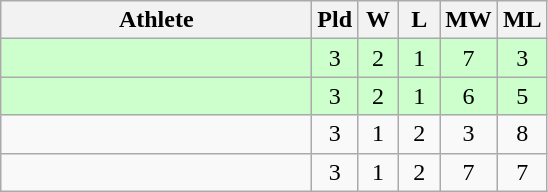<table class="wikitable" style="text-align:center">
<tr>
<th width=200>Athlete</th>
<th width=20>Pld</th>
<th width=20>W</th>
<th width=20>L</th>
<th width=20>MW</th>
<th width=20>ML</th>
</tr>
<tr bgcolor="ccffcc">
<td style="text-align:left"></td>
<td>3</td>
<td>2</td>
<td>1</td>
<td>7</td>
<td>3</td>
</tr>
<tr bgcolor="ccffcc">
<td style="text-align:left"></td>
<td>3</td>
<td>2</td>
<td>1</td>
<td>6</td>
<td>5</td>
</tr>
<tr>
<td style="text-align:left"></td>
<td>3</td>
<td>1</td>
<td>2</td>
<td>3</td>
<td>8</td>
</tr>
<tr>
<td style="text-align:left"></td>
<td>3</td>
<td>1</td>
<td>2</td>
<td>7</td>
<td>7</td>
</tr>
</table>
